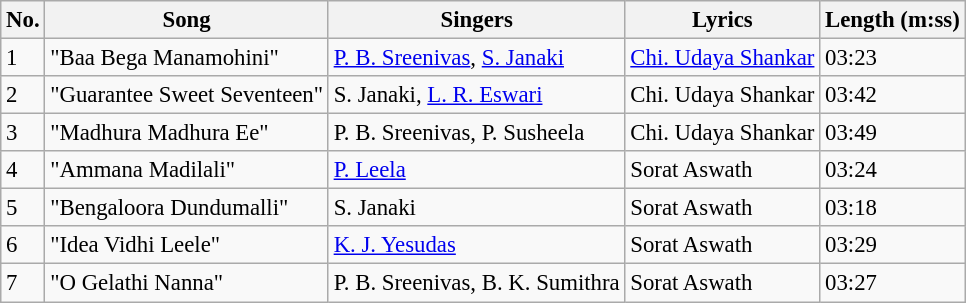<table class="wikitable" style="font-size:95%;">
<tr>
<th>No.</th>
<th>Song</th>
<th>Singers</th>
<th>Lyrics</th>
<th>Length (m:ss)</th>
</tr>
<tr>
<td>1</td>
<td>"Baa Bega Manamohini"</td>
<td><a href='#'>P. B. Sreenivas</a>, <a href='#'>S. Janaki</a></td>
<td><a href='#'>Chi. Udaya Shankar</a></td>
<td>03:23</td>
</tr>
<tr>
<td>2</td>
<td>"Guarantee Sweet Seventeen"</td>
<td>S. Janaki, <a href='#'>L. R. Eswari</a></td>
<td>Chi. Udaya Shankar</td>
<td>03:42</td>
</tr>
<tr>
<td>3</td>
<td>"Madhura Madhura Ee"</td>
<td>P. B. Sreenivas, P. Susheela</td>
<td>Chi. Udaya Shankar</td>
<td>03:49</td>
</tr>
<tr>
<td>4</td>
<td>"Ammana Madilali"</td>
<td><a href='#'>P. Leela</a></td>
<td>Sorat Aswath</td>
<td>03:24</td>
</tr>
<tr>
<td>5</td>
<td>"Bengaloora Dundumalli"</td>
<td>S. Janaki</td>
<td>Sorat Aswath</td>
<td>03:18</td>
</tr>
<tr>
<td>6</td>
<td>"Idea Vidhi Leele"</td>
<td><a href='#'>K. J. Yesudas</a></td>
<td>Sorat Aswath</td>
<td>03:29</td>
</tr>
<tr>
<td>7</td>
<td>"O Gelathi Nanna"</td>
<td>P. B. Sreenivas, B. K. Sumithra</td>
<td>Sorat Aswath</td>
<td>03:27</td>
</tr>
</table>
